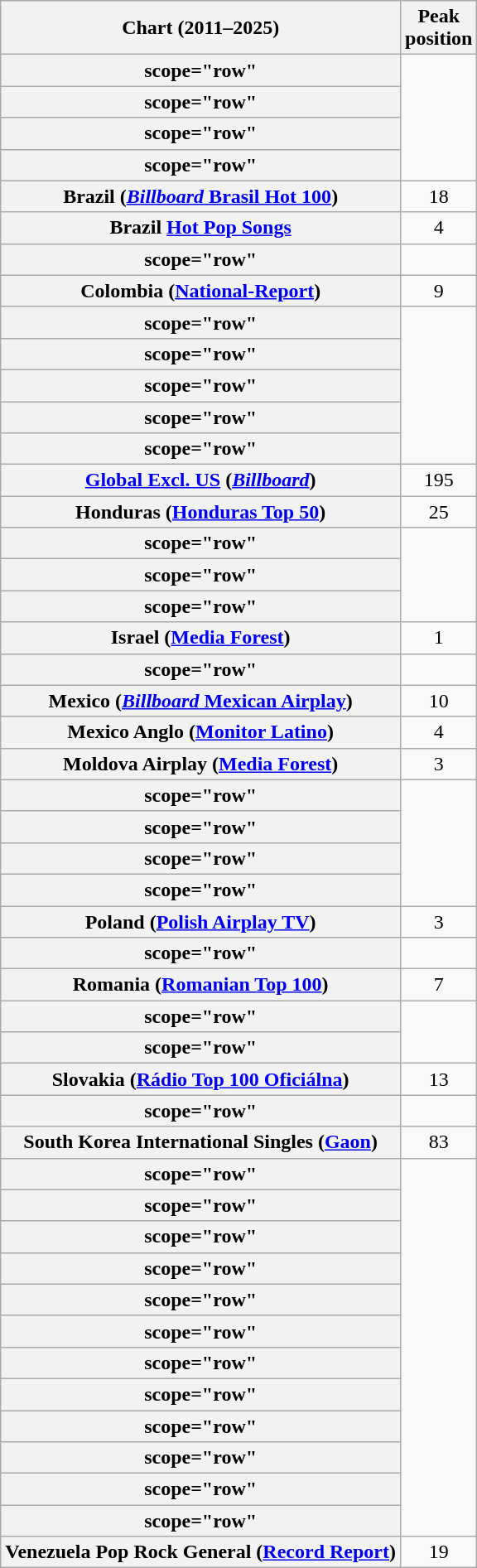<table class="wikitable sortable plainrowheaders" style="text-align:center">
<tr>
<th scope="col">Chart (2011–2025)</th>
<th scope="col">Peak<br>position</th>
</tr>
<tr>
<th>scope="row"</th>
</tr>
<tr>
<th>scope="row"</th>
</tr>
<tr>
<th>scope="row"</th>
</tr>
<tr>
<th>scope="row"</th>
</tr>
<tr>
<th scope="row">Brazil (<a href='#'><em>Billboard</em> Brasil Hot 100</a>)</th>
<td>18</td>
</tr>
<tr>
<th scope="row">Brazil <a href='#'>Hot Pop Songs</a></th>
<td>4</td>
</tr>
<tr>
<th>scope="row"</th>
</tr>
<tr>
<th scope="row">Colombia (<a href='#'>National-Report</a>)</th>
<td>9</td>
</tr>
<tr>
<th>scope="row"</th>
</tr>
<tr>
<th>scope="row"</th>
</tr>
<tr>
<th>scope="row"</th>
</tr>
<tr>
<th>scope="row"</th>
</tr>
<tr>
<th>scope="row"</th>
</tr>
<tr>
<th scope="row"><a href='#'>Global Excl. US</a> (<em><a href='#'>Billboard</a></em>)</th>
<td>195</td>
</tr>
<tr>
<th scope="row">Honduras (<a href='#'>Honduras Top 50</a>)</th>
<td>25</td>
</tr>
<tr>
<th>scope="row"</th>
</tr>
<tr>
<th>scope="row"</th>
</tr>
<tr>
<th>scope="row"</th>
</tr>
<tr>
<th scope="row">Israel (<a href='#'>Media Forest</a>)</th>
<td>1</td>
</tr>
<tr>
<th>scope="row"</th>
</tr>
<tr>
<th scope="row">Mexico (<a href='#'><em>Billboard</em> Mexican Airplay</a>)</th>
<td>10</td>
</tr>
<tr>
<th scope="row">Mexico Anglo (<a href='#'>Monitor Latino</a>)</th>
<td>4</td>
</tr>
<tr>
<th scope="row">Moldova Airplay (<a href='#'>Media Forest</a>)</th>
<td>3</td>
</tr>
<tr>
<th>scope="row"</th>
</tr>
<tr>
<th>scope="row"</th>
</tr>
<tr>
<th>scope="row"</th>
</tr>
<tr>
<th>scope="row"</th>
</tr>
<tr>
<th scope="row">Poland (<a href='#'>Polish Airplay TV</a>)</th>
<td>3</td>
</tr>
<tr>
<th>scope="row"</th>
</tr>
<tr>
<th scope="row">Romania (<a href='#'>Romanian Top 100</a>)</th>
<td>7</td>
</tr>
<tr>
<th>scope="row"</th>
</tr>
<tr>
<th>scope="row"</th>
</tr>
<tr>
<th scope="row">Slovakia (<a href='#'>Rádio Top 100 Oficiálna</a>)</th>
<td>13</td>
</tr>
<tr>
<th>scope="row"</th>
</tr>
<tr>
<th scope="row">South Korea International Singles (<a href='#'>Gaon</a>)</th>
<td>83</td>
</tr>
<tr>
<th>scope="row"</th>
</tr>
<tr>
<th>scope="row"</th>
</tr>
<tr>
<th>scope="row"</th>
</tr>
<tr>
<th>scope="row"</th>
</tr>
<tr>
<th>scope="row"</th>
</tr>
<tr>
<th>scope="row"</th>
</tr>
<tr>
<th>scope="row"</th>
</tr>
<tr>
<th>scope="row"</th>
</tr>
<tr>
<th>scope="row"</th>
</tr>
<tr>
<th>scope="row"</th>
</tr>
<tr>
<th>scope="row"</th>
</tr>
<tr>
<th>scope="row"</th>
</tr>
<tr>
<th scope="row">Venezuela Pop Rock General (<a href='#'>Record Report</a>)</th>
<td>19</td>
</tr>
</table>
